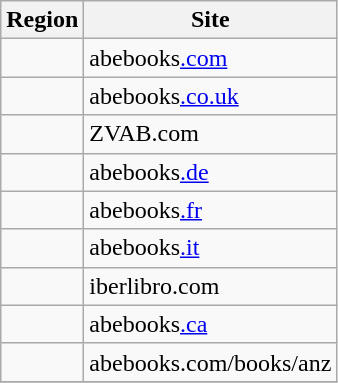<table class="wikitable" style="text-align:left">
<tr>
<th scope="col">Region</th>
<th scope="col">Site</th>
</tr>
<tr>
<td></td>
<td>abebooks<a href='#'>.com</a></td>
</tr>
<tr>
<td></td>
<td>abebooks<a href='#'>.co.uk</a></td>
</tr>
<tr>
<td></td>
<td>ZVAB.com</td>
</tr>
<tr>
<td></td>
<td>abebooks<a href='#'>.de</a></td>
</tr>
<tr>
<td></td>
<td>abebooks<a href='#'>.fr</a></td>
</tr>
<tr>
<td></td>
<td>abebooks<a href='#'>.it</a></td>
</tr>
<tr>
<td></td>
<td>iberlibro.com</td>
</tr>
<tr>
<td></td>
<td>abebooks<a href='#'>.ca</a></td>
</tr>
<tr>
<td></td>
<td>abebooks.com/books/anz</td>
</tr>
<tr>
</tr>
</table>
